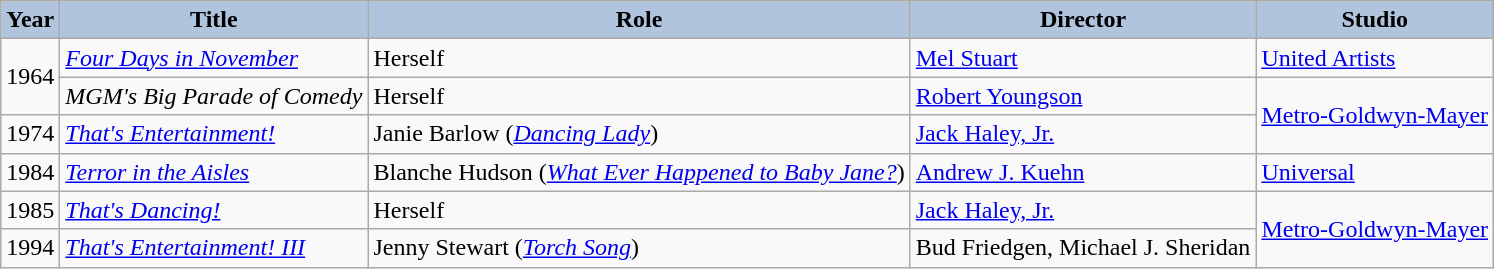<table class="wikitable sortable" style="font-size: 100%; background: #f9f9f9">
<tr align="center">
<th style="background:#B0C4DE;">Year</th>
<th style="background:#B0C4DE;">Title</th>
<th style="background:#B0C4DE;">Role</th>
<th style="background:#B0C4DE;">Director</th>
<th style="background:#B0C4DE;">Studio</th>
</tr>
<tr>
<td rowspan="2">1964</td>
<td><em><a href='#'>Four Days in November</a></em></td>
<td>Herself</td>
<td><a href='#'>Mel Stuart</a></td>
<td><a href='#'>United Artists</a></td>
</tr>
<tr>
<td><em>MGM's Big Parade of Comedy</em></td>
<td>Herself</td>
<td><a href='#'>Robert Youngson</a></td>
<td rowspan="2"><a href='#'>Metro-Goldwyn-Mayer</a></td>
</tr>
<tr>
<td>1974</td>
<td><em><a href='#'>That's Entertainment!</a></em></td>
<td>Janie Barlow (<em><a href='#'>Dancing Lady</a></em>)</td>
<td><a href='#'>Jack Haley, Jr.</a></td>
</tr>
<tr>
<td>1984</td>
<td><em><a href='#'>Terror in the Aisles</a></em></td>
<td>Blanche Hudson (<em><a href='#'>What Ever Happened to Baby Jane?</a></em>)</td>
<td><a href='#'>Andrew J. Kuehn</a></td>
<td><a href='#'>Universal</a></td>
</tr>
<tr>
<td>1985</td>
<td><em><a href='#'>That's Dancing!</a></em></td>
<td>Herself</td>
<td><a href='#'>Jack Haley, Jr.</a></td>
<td rowspan="2"><a href='#'>Metro-Goldwyn-Mayer</a></td>
</tr>
<tr>
<td>1994</td>
<td><em><a href='#'>That's Entertainment! III</a></em></td>
<td>Jenny Stewart (<em><a href='#'>Torch Song</a></em>)</td>
<td>Bud Friedgen, Michael J. Sheridan</td>
</tr>
</table>
